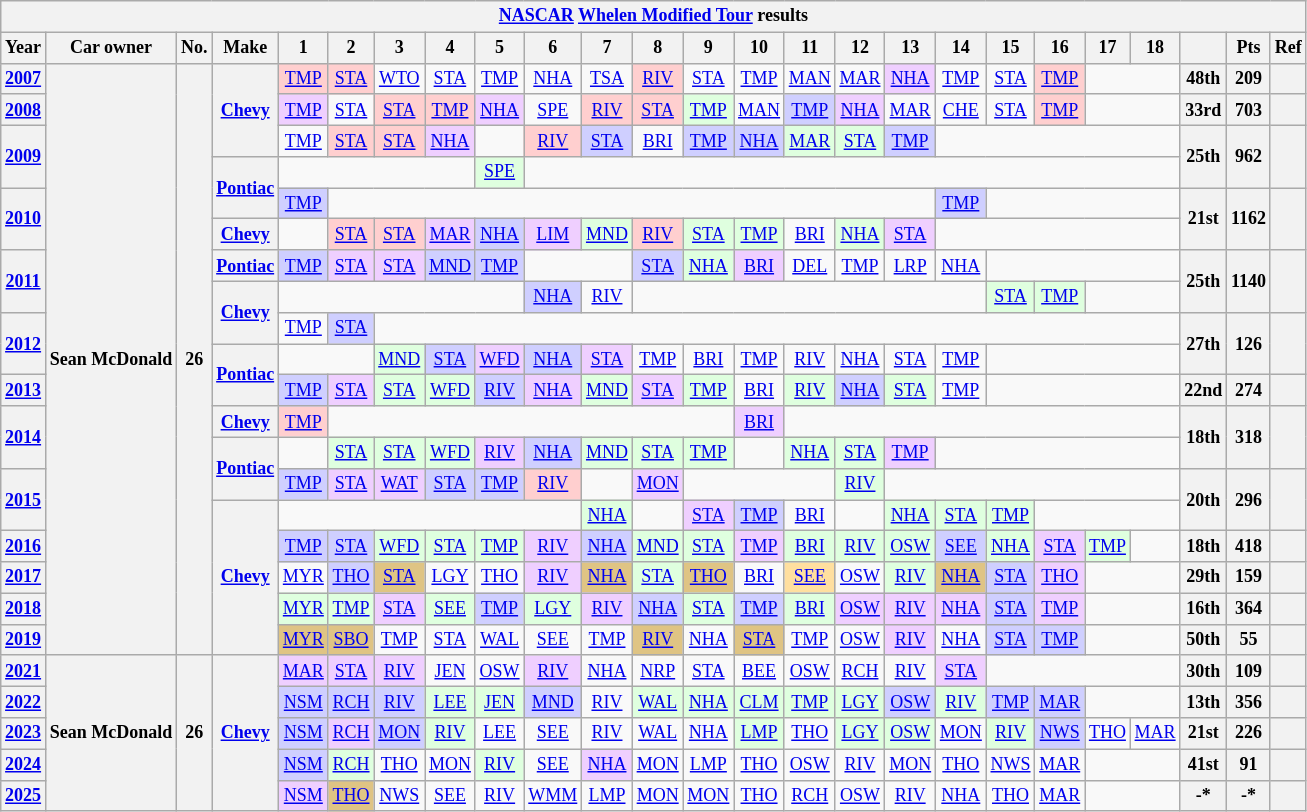<table class="wikitable" style="text-align:center; font-size:75%">
<tr>
<th colspan=38><a href='#'>NASCAR</a> <a href='#'>Whelen Modified Tour</a> results</th>
</tr>
<tr>
<th>Year</th>
<th>Car owner</th>
<th>No.</th>
<th>Make</th>
<th>1</th>
<th>2</th>
<th>3</th>
<th>4</th>
<th>5</th>
<th>6</th>
<th>7</th>
<th>8</th>
<th>9</th>
<th>10</th>
<th>11</th>
<th>12</th>
<th>13</th>
<th>14</th>
<th>15</th>
<th>16</th>
<th>17</th>
<th>18</th>
<th></th>
<th>Pts</th>
<th>Ref</th>
</tr>
<tr>
<th><a href='#'>2007</a></th>
<th rowspan=19>Sean McDonald</th>
<th rowspan=19>26</th>
<th rowspan=3><a href='#'>Chevy</a></th>
<td style="background:#FFCFCF;"><a href='#'>TMP</a><br></td>
<td style="background:#FFCFCF;"><a href='#'>STA</a><br></td>
<td><a href='#'>WTO</a></td>
<td><a href='#'>STA</a></td>
<td><a href='#'>TMP</a></td>
<td><a href='#'>NHA</a></td>
<td><a href='#'>TSA</a></td>
<td style="background:#FFCFCF;"><a href='#'>RIV</a><br></td>
<td><a href='#'>STA</a></td>
<td><a href='#'>TMP</a></td>
<td><a href='#'>MAN</a></td>
<td><a href='#'>MAR</a></td>
<td style="background:#EFCFFF;"><a href='#'>NHA</a><br></td>
<td><a href='#'>TMP</a></td>
<td><a href='#'>STA</a></td>
<td style="background:#FFCFCF;"><a href='#'>TMP</a><br></td>
<td colspan=2></td>
<th>48th</th>
<th>209</th>
<th></th>
</tr>
<tr>
<th><a href='#'>2008</a></th>
<td style="background:#EFCFFF;"><a href='#'>TMP</a><br></td>
<td><a href='#'>STA</a></td>
<td style="background:#FFCFCF;"><a href='#'>STA</a><br></td>
<td style="background:#FFCFCF;"><a href='#'>TMP</a><br></td>
<td style="background:#EFCFFF;"><a href='#'>NHA</a><br></td>
<td><a href='#'>SPE</a></td>
<td style="background:#FFCFCF;"><a href='#'>RIV</a><br></td>
<td style="background:#FFCFCF;"><a href='#'>STA</a><br></td>
<td style="background:#DFFFDF;"><a href='#'>TMP</a><br></td>
<td><a href='#'>MAN</a></td>
<td style="background:#CFCFFF;"><a href='#'>TMP</a><br></td>
<td style="background:#EFCFFF;"><a href='#'>NHA</a><br></td>
<td><a href='#'>MAR</a></td>
<td><a href='#'>CHE</a></td>
<td><a href='#'>STA</a></td>
<td style="background:#FFCFCF;"><a href='#'>TMP</a><br></td>
<td colspan=2></td>
<th>33rd</th>
<th>703</th>
<th></th>
</tr>
<tr>
<th rowspan=2><a href='#'>2009</a></th>
<td><a href='#'>TMP</a></td>
<td style="background:#FFCFCF;"><a href='#'>STA</a><br></td>
<td style="background:#FFCFCF;"><a href='#'>STA</a><br></td>
<td style="background:#EFCFFF;"><a href='#'>NHA</a><br></td>
<td></td>
<td style="background:#FFCFCF;"><a href='#'>RIV</a><br></td>
<td style="background:#CFCFFF;"><a href='#'>STA</a><br></td>
<td><a href='#'>BRI</a></td>
<td style="background:#CFCFFF;"><a href='#'>TMP</a><br></td>
<td style="background:#CFCFFF;"><a href='#'>NHA</a><br></td>
<td style="background:#DFFFDF;"><a href='#'>MAR</a><br></td>
<td style="background:#DFFFDF;"><a href='#'>STA</a><br></td>
<td style="background:#CFCFFF;"><a href='#'>TMP</a><br></td>
<td colspan=5></td>
<th rowspan=2>25th</th>
<th rowspan=2>962</th>
<th rowspan=2></th>
</tr>
<tr>
<th rowspan=2><a href='#'>Pontiac</a></th>
<td colspan=4></td>
<td style="background:#DFFFDF;"><a href='#'>SPE</a><br></td>
<td colspan=13></td>
</tr>
<tr>
<th rowspan=2><a href='#'>2010</a></th>
<td style="background:#CFCFFF;"><a href='#'>TMP</a><br></td>
<td colspan=12></td>
<td style="background:#CFCFFF;"><a href='#'>TMP</a><br></td>
<td colspan=4></td>
<th rowspan=2>21st</th>
<th rowspan=2>1162</th>
<th rowspan=2></th>
</tr>
<tr>
<th><a href='#'>Chevy</a></th>
<td></td>
<td style="background:#FFCFCF;"><a href='#'>STA</a><br></td>
<td style="background:#FFCFCF;"><a href='#'>STA</a><br></td>
<td style="background:#EFCFFF;"><a href='#'>MAR</a><br></td>
<td style="background:#CFCFFF;"><a href='#'>NHA</a><br></td>
<td style="background:#EFCFFF;"><a href='#'>LIM</a><br></td>
<td style="background:#DFFFDF;"><a href='#'>MND</a><br></td>
<td style="background:#FFCFCF;"><a href='#'>RIV</a><br></td>
<td style="background:#DFFFDF;"><a href='#'>STA</a><br></td>
<td style="background:#DFFFDF;"><a href='#'>TMP</a><br></td>
<td><a href='#'>BRI</a></td>
<td style="background:#DFFFDF;"><a href='#'>NHA</a><br></td>
<td style="background:#EFCFFF;"><a href='#'>STA</a><br></td>
<td colspan=5></td>
</tr>
<tr>
<th rowspan=2><a href='#'>2011</a></th>
<th><a href='#'>Pontiac</a></th>
<td style="background:#CFCFFF;"><a href='#'>TMP</a><br></td>
<td style="background:#EFCFFF;"><a href='#'>STA</a><br></td>
<td style="background:#EFCFFF;"><a href='#'>STA</a><br></td>
<td style="background:#CFCFFF;"><a href='#'>MND</a><br></td>
<td style="background:#CFCFFF;"><a href='#'>TMP</a><br></td>
<td colspan=2></td>
<td style="background:#CFCFFF;"><a href='#'>STA</a><br></td>
<td style="background:#DFFFDF;"><a href='#'>NHA</a><br></td>
<td style="background:#EFCFFF;"><a href='#'>BRI</a><br></td>
<td><a href='#'>DEL</a></td>
<td><a href='#'>TMP</a></td>
<td><a href='#'>LRP</a></td>
<td><a href='#'>NHA</a></td>
<td colspan=4></td>
<th rowspan=2>25th</th>
<th rowspan=2>1140</th>
<th rowspan=2></th>
</tr>
<tr>
<th rowspan=2><a href='#'>Chevy</a></th>
<td colspan=5></td>
<td style="background:#CFCFFF;"><a href='#'>NHA</a><br></td>
<td><a href='#'>RIV</a></td>
<td colspan=7></td>
<td style="background:#DFFFDF;"><a href='#'>STA</a><br></td>
<td style="background:#DFFFDF;"><a href='#'>TMP</a><br></td>
<td colspan=2></td>
</tr>
<tr>
<th rowspan=2><a href='#'>2012</a></th>
<td><a href='#'>TMP</a></td>
<td style="background:#CFCFFF;"><a href='#'>STA</a><br></td>
<td colspan=16></td>
<th rowspan=2>27th</th>
<th rowspan=2>126</th>
<th rowspan=2></th>
</tr>
<tr>
<th rowspan=2><a href='#'>Pontiac</a></th>
<td colspan=2></td>
<td style="background:#DFFFDF;"><a href='#'>MND</a><br></td>
<td style="background:#CFCFFF;"><a href='#'>STA</a><br></td>
<td style="background:#EFCFFF;"><a href='#'>WFD</a><br></td>
<td style="background:#CFCFFF;"><a href='#'>NHA</a><br></td>
<td style="background:#EFCFFF;"><a href='#'>STA</a><br></td>
<td><a href='#'>TMP</a></td>
<td><a href='#'>BRI</a></td>
<td><a href='#'>TMP</a></td>
<td><a href='#'>RIV</a></td>
<td><a href='#'>NHA</a></td>
<td><a href='#'>STA</a></td>
<td><a href='#'>TMP</a></td>
<td colspan=4></td>
</tr>
<tr>
<th><a href='#'>2013</a></th>
<td style="background:#CFCFFF;"><a href='#'>TMP</a><br></td>
<td style="background:#EFCFFF;"><a href='#'>STA</a><br></td>
<td style="background:#DFFFDF;"><a href='#'>STA</a><br></td>
<td style="background:#DFFFDF;"><a href='#'>WFD</a><br></td>
<td style="background:#CFCFFF;"><a href='#'>RIV</a><br></td>
<td style="background:#EFCFFF;"><a href='#'>NHA</a><br></td>
<td style="background:#DFFFDF;"><a href='#'>MND</a><br></td>
<td style="background:#EFCFFF;"><a href='#'>STA</a><br></td>
<td style="background:#DFFFDF;"><a href='#'>TMP</a><br></td>
<td><a href='#'>BRI</a></td>
<td style="background:#DFFFDF;"><a href='#'>RIV</a><br></td>
<td style="background:#CFCFFF;"><a href='#'>NHA</a><br></td>
<td style="background:#DFFFDF;"><a href='#'>STA</a><br></td>
<td><a href='#'>TMP</a></td>
<td colspan=4></td>
<th>22nd</th>
<th>274</th>
<th></th>
</tr>
<tr>
<th rowspan=2><a href='#'>2014</a></th>
<th><a href='#'>Chevy</a></th>
<td style="background:#FFCFCF;"><a href='#'>TMP</a><br></td>
<td colspan=8></td>
<td style="background:#EFCFFF;"><a href='#'>BRI</a><br></td>
<td colspan=8></td>
<th rowspan=2>18th</th>
<th rowspan=2>318</th>
<th rowspan=2></th>
</tr>
<tr>
<th rowspan=2><a href='#'>Pontiac</a></th>
<td></td>
<td style="background:#DFFFDF;"><a href='#'>STA</a><br></td>
<td style="background:#DFFFDF;"><a href='#'>STA</a><br></td>
<td style="background:#DFFFDF;"><a href='#'>WFD</a><br></td>
<td style="background:#EFCFFF;"><a href='#'>RIV</a><br></td>
<td style="background:#CFCFFF;"><a href='#'>NHA</a><br></td>
<td style="background:#DFFFDF;"><a href='#'>MND</a><br></td>
<td style="background:#DFFFDF;"><a href='#'>STA</a><br></td>
<td style="background:#DFFFDF;"><a href='#'>TMP</a><br></td>
<td></td>
<td style="background:#DFFFDF;"><a href='#'>NHA</a><br></td>
<td style="background:#DFFFDF;"><a href='#'>STA</a><br></td>
<td style="background:#EFCFFF;"><a href='#'>TMP</a><br></td>
<td colspan=5></td>
</tr>
<tr>
<th rowspan=2><a href='#'>2015</a></th>
<td style="background:#CFCFFF;"><a href='#'>TMP</a><br></td>
<td style="background:#EFCFFF;"><a href='#'>STA</a><br></td>
<td style="background:#EFCFFF;"><a href='#'>WAT</a><br></td>
<td style="background:#CFCFFF;"><a href='#'>STA</a><br></td>
<td style="background:#CFCFFF;"><a href='#'>TMP</a><br></td>
<td style="background:#FFCFCF;"><a href='#'>RIV</a><br></td>
<td></td>
<td style="background:#EFCFFF;"><a href='#'>MON</a><br></td>
<td colspan=3></td>
<td style="background:#DFFFDF;"><a href='#'>RIV</a><br></td>
<td colspan=6></td>
<th rowspan=2>20th</th>
<th rowspan=2>296</th>
<th rowspan=2></th>
</tr>
<tr>
<th rowspan=5><a href='#'>Chevy</a></th>
<td colspan=6></td>
<td style="background:#DFFFDF;"><a href='#'>NHA</a><br></td>
<td></td>
<td style="background:#EFCFFF;"><a href='#'>STA</a><br></td>
<td style="background:#CFCFFF;"><a href='#'>TMP</a><br></td>
<td><a href='#'>BRI</a></td>
<td></td>
<td style="background:#DFFFDF;"><a href='#'>NHA</a><br></td>
<td style="background:#DFFFDF;"><a href='#'>STA</a><br></td>
<td style="background:#DFFFDF;"><a href='#'>TMP</a><br></td>
<td colspan=3></td>
</tr>
<tr>
<th><a href='#'>2016</a></th>
<td style="background:#CFCFFF;"><a href='#'>TMP</a><br></td>
<td style="background:#CFCFFF;"><a href='#'>STA</a><br></td>
<td style="background:#DFFFDF;"><a href='#'>WFD</a><br></td>
<td style="background:#DFFFDF;"><a href='#'>STA</a><br></td>
<td style="background:#DFFFDF;"><a href='#'>TMP</a><br></td>
<td style="background:#EFCFFF;"><a href='#'>RIV</a><br></td>
<td style="background:#CFCFFF;"><a href='#'>NHA</a><br></td>
<td style="background:#DFFFDF;"><a href='#'>MND</a><br></td>
<td style="background:#DFFFDF;"><a href='#'>STA</a><br></td>
<td style="background:#EFCFFF;"><a href='#'>TMP</a><br></td>
<td style="background:#DFFFDF;"><a href='#'>BRI</a><br></td>
<td style="background:#DFFFDF;"><a href='#'>RIV</a><br></td>
<td style="background:#DFFFDF;"><a href='#'>OSW</a><br></td>
<td style="background:#CFCFFF;"><a href='#'>SEE</a><br></td>
<td style="background:#DFFFDF;"><a href='#'>NHA</a><br></td>
<td style="background:#EFCFFF;"><a href='#'>STA</a><br></td>
<td style="background:#DFFFDF;"><a href='#'>TMP</a><br></td>
<td></td>
<th>18th</th>
<th>418</th>
<th></th>
</tr>
<tr>
<th><a href='#'>2017</a></th>
<td><a href='#'>MYR</a></td>
<td style="background:#CFCFFF;"><a href='#'>THO</a><br></td>
<td style="background:#DFC484;"><a href='#'>STA</a><br></td>
<td><a href='#'>LGY</a></td>
<td><a href='#'>THO</a></td>
<td style="background:#EFCFFF;"><a href='#'>RIV</a><br></td>
<td style="background:#DFC484;"><a href='#'>NHA</a><br></td>
<td style="background:#DFFFDF;"><a href='#'>STA</a><br></td>
<td style="background:#DFC484;"><a href='#'>THO</a><br></td>
<td><a href='#'>BRI</a></td>
<td style="background:#FFDF9F;"><a href='#'>SEE</a><br></td>
<td><a href='#'>OSW</a></td>
<td style="background:#DFFFDF;"><a href='#'>RIV</a><br></td>
<td style="background:#DFC484;"><a href='#'>NHA</a><br></td>
<td style="background:#CFCFFF;"><a href='#'>STA</a><br></td>
<td style="background:#EFCFFF;"><a href='#'>THO</a><br></td>
<td colspan=2></td>
<th>29th</th>
<th>159</th>
<th></th>
</tr>
<tr>
<th><a href='#'>2018</a></th>
<td style="background:#DFFFDF;"><a href='#'>MYR</a><br></td>
<td style="background:#DFFFDF;"><a href='#'>TMP</a><br></td>
<td style="background:#EFCFFF;"><a href='#'>STA</a><br></td>
<td style="background:#DFFFDF;"><a href='#'>SEE</a><br></td>
<td style="background:#CFCFFF;"><a href='#'>TMP</a><br></td>
<td style="background:#DFFFDF;"><a href='#'>LGY</a><br></td>
<td style="background:#EFCFFF;"><a href='#'>RIV</a><br></td>
<td style="background:#CFCFFF;"><a href='#'>NHA</a><br></td>
<td style="background:#DFFFDF;"><a href='#'>STA</a><br></td>
<td style="background:#CFCFFF;"><a href='#'>TMP</a><br></td>
<td style="background:#DFFFDF;"><a href='#'>BRI</a><br></td>
<td style="background:#EFCFFF;"><a href='#'>OSW</a><br></td>
<td style="background:#EFCFFF;"><a href='#'>RIV</a><br></td>
<td style="background:#EFCFFF;"><a href='#'>NHA</a><br></td>
<td style="background:#CFCFFF;"><a href='#'>STA</a><br></td>
<td style="background:#EFCFFF;"><a href='#'>TMP</a><br></td>
<td colspan=2></td>
<th>16th</th>
<th>364</th>
<th></th>
</tr>
<tr>
<th><a href='#'>2019</a></th>
<td style="background:#DFC484;"><a href='#'>MYR</a><br></td>
<td style="background:#DFC484;"><a href='#'>SBO</a><br></td>
<td><a href='#'>TMP</a></td>
<td><a href='#'>STA</a></td>
<td><a href='#'>WAL</a></td>
<td><a href='#'>SEE</a></td>
<td><a href='#'>TMP</a></td>
<td style="background:#DFC484;"><a href='#'>RIV</a><br></td>
<td><a href='#'>NHA</a></td>
<td style="background:#DFC484;"><a href='#'>STA</a><br></td>
<td><a href='#'>TMP</a></td>
<td><a href='#'>OSW</a></td>
<td style="background:#EFCFFF;"><a href='#'>RIV</a><br></td>
<td><a href='#'>NHA</a></td>
<td style="background:#CFCFFF;"><a href='#'>STA</a><br></td>
<td style="background:#CFCFFF;"><a href='#'>TMP</a><br></td>
<td colspan=2></td>
<th>50th</th>
<th>55</th>
<th></th>
</tr>
<tr>
<th><a href='#'>2021</a></th>
<th rowspan=5>Sean McDonald</th>
<th rowspan=5>26</th>
<th rowspan=5><a href='#'>Chevy</a></th>
<td style="background:#EFCFFF;"><a href='#'>MAR</a><br></td>
<td style="background:#EFCFFF;"><a href='#'>STA</a><br></td>
<td style="background:#EFCFFF;"><a href='#'>RIV</a><br></td>
<td><a href='#'>JEN</a></td>
<td><a href='#'>OSW</a></td>
<td style="background:#EFCFFF;"><a href='#'>RIV</a><br></td>
<td><a href='#'>NHA</a></td>
<td><a href='#'>NRP</a></td>
<td><a href='#'>STA</a></td>
<td><a href='#'>BEE</a></td>
<td><a href='#'>OSW</a></td>
<td><a href='#'>RCH</a></td>
<td><a href='#'>RIV</a></td>
<td style="background:#EFCFFF;"><a href='#'>STA</a><br></td>
<td colspan=4></td>
<th>30th</th>
<th>109</th>
<th></th>
</tr>
<tr>
<th><a href='#'>2022</a></th>
<td style="background:#CFCFFF;"><a href='#'>NSM</a><br></td>
<td style="background:#CFCFFF;"><a href='#'>RCH</a><br></td>
<td style="background:#CFCFFF;"><a href='#'>RIV</a><br></td>
<td style="background:#DFFFDF;"><a href='#'>LEE</a><br></td>
<td style="background:#DFFFDF;"><a href='#'>JEN</a><br></td>
<td style="background:#CFCFFF;"><a href='#'>MND</a><br></td>
<td><a href='#'>RIV</a></td>
<td style="background:#DFFFDF;"><a href='#'>WAL</a><br></td>
<td style="background:#DFFFDF;"><a href='#'>NHA</a><br></td>
<td style="background:#DFFFDF;"><a href='#'>CLM</a><br></td>
<td style="background:#DFFFDF;"><a href='#'>TMP</a><br></td>
<td style="background:#DFFFDF;"><a href='#'>LGY</a><br></td>
<td style="background:#CFCFFF;"><a href='#'>OSW</a><br></td>
<td style="background:#DFFFDF;"><a href='#'>RIV</a><br></td>
<td style="background:#CFCFFF;"><a href='#'>TMP</a><br></td>
<td style="background:#CFCFFF;"><a href='#'>MAR</a><br></td>
<td colspan=2></td>
<th>13th</th>
<th>356</th>
<th></th>
</tr>
<tr>
<th><a href='#'>2023</a></th>
<td style="background:#CFCFFF;"><a href='#'>NSM</a><br></td>
<td style="background:#EFCFFF;"><a href='#'>RCH</a><br></td>
<td style="background:#CFCFFF;"><a href='#'>MON</a><br></td>
<td style="background:#DFFFDF;"><a href='#'>RIV</a><br></td>
<td><a href='#'>LEE</a></td>
<td><a href='#'>SEE</a></td>
<td><a href='#'>RIV</a></td>
<td><a href='#'>WAL</a></td>
<td><a href='#'>NHA</a></td>
<td style="background:#DFFFDF;"><a href='#'>LMP</a><br></td>
<td><a href='#'>THO</a></td>
<td style="background:#DFFFDF;"><a href='#'>LGY</a><br></td>
<td style="background:#DFFFDF;"><a href='#'>OSW</a><br></td>
<td><a href='#'>MON</a></td>
<td style="background:#DFFFDF;"><a href='#'>RIV</a><br></td>
<td style="background:#CFCFFF;"><a href='#'>NWS</a><br></td>
<td><a href='#'>THO</a></td>
<td><a href='#'>MAR</a></td>
<th>21st</th>
<th>226</th>
<th></th>
</tr>
<tr>
<th><a href='#'>2024</a></th>
<td style="background:#CFCFFF;"><a href='#'>NSM</a><br></td>
<td style="background:#DFFFDF;"><a href='#'>RCH</a><br></td>
<td><a href='#'>THO</a></td>
<td><a href='#'>MON</a></td>
<td style="background:#DFFFDF;"><a href='#'>RIV</a><br></td>
<td><a href='#'>SEE</a></td>
<td style="background:#EFCFFF;"><a href='#'>NHA</a><br></td>
<td><a href='#'>MON</a></td>
<td><a href='#'>LMP</a></td>
<td><a href='#'>THO</a></td>
<td><a href='#'>OSW</a></td>
<td><a href='#'>RIV</a></td>
<td><a href='#'>MON</a></td>
<td><a href='#'>THO</a></td>
<td><a href='#'>NWS</a></td>
<td><a href='#'>MAR</a></td>
<td colspan=2></td>
<th>41st</th>
<th>91</th>
<th></th>
</tr>
<tr>
<th><a href='#'>2025</a></th>
<td style="background:#EFCFFF;"><a href='#'>NSM</a><br></td>
<td style="background:#DFC484;"><a href='#'>THO</a><br></td>
<td><a href='#'>NWS</a></td>
<td><a href='#'>SEE</a></td>
<td><a href='#'>RIV</a></td>
<td><a href='#'>WMM</a></td>
<td><a href='#'>LMP</a></td>
<td><a href='#'>MON</a></td>
<td style="background:#;"><a href='#'>MON</a><br></td>
<td><a href='#'>THO</a></td>
<td><a href='#'>RCH</a></td>
<td><a href='#'>OSW</a></td>
<td><a href='#'>RIV</a></td>
<td><a href='#'>NHA</a></td>
<td><a href='#'>THO</a></td>
<td><a href='#'>MAR</a></td>
<td colspan=2></td>
<th>-*</th>
<th>-*</th>
<th></th>
</tr>
</table>
